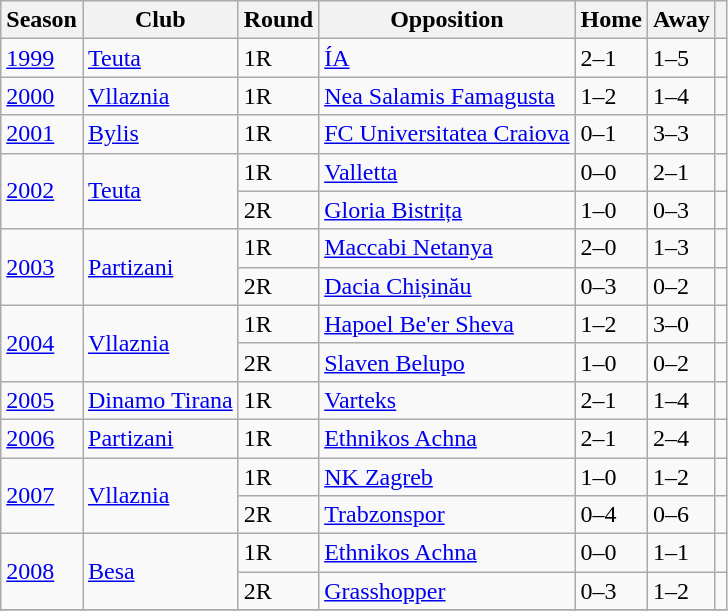<table class="wikitable">
<tr>
<th>Season</th>
<th>Club</th>
<th>Round</th>
<th>Opposition</th>
<th>Home</th>
<th>Away</th>
<th></th>
</tr>
<tr>
<td><a href='#'>1999</a></td>
<td><a href='#'>Teuta</a></td>
<td>1R</td>
<td> <a href='#'>ÍA</a></td>
<td>2–1</td>
<td>1–5</td>
<td align="center"></td>
</tr>
<tr>
<td><a href='#'>2000</a></td>
<td><a href='#'>Vllaznia</a></td>
<td>1R</td>
<td> <a href='#'>Nea Salamis Famagusta</a></td>
<td>1–2</td>
<td>1–4</td>
<td align="center"></td>
</tr>
<tr>
<td><a href='#'>2001</a></td>
<td><a href='#'>Bylis</a></td>
<td>1R</td>
<td> <a href='#'>FC Universitatea Craiova</a></td>
<td>0–1</td>
<td>3–3</td>
<td align="center"></td>
</tr>
<tr>
<td rowspan=2><a href='#'>2002</a></td>
<td rowspan=2><a href='#'>Teuta</a></td>
<td>1R</td>
<td> <a href='#'>Valletta</a></td>
<td>0–0</td>
<td>2–1</td>
<td align="center"></td>
</tr>
<tr>
<td>2R</td>
<td> <a href='#'>Gloria Bistrița</a></td>
<td>1–0</td>
<td>0–3</td>
<td align="center"></td>
</tr>
<tr>
<td rowspan=2><a href='#'>2003</a></td>
<td rowspan=2><a href='#'>Partizani</a></td>
<td>1R</td>
<td> <a href='#'>Maccabi Netanya</a></td>
<td>2–0</td>
<td>1–3</td>
<td align="center"></td>
</tr>
<tr>
<td>2R</td>
<td> <a href='#'>Dacia Chișinău</a></td>
<td>0–3</td>
<td>0–2</td>
<td align="center"></td>
</tr>
<tr>
<td rowspan=2><a href='#'>2004</a></td>
<td rowspan=2><a href='#'>Vllaznia</a></td>
<td>1R</td>
<td> <a href='#'>Hapoel Be'er Sheva</a></td>
<td>1–2</td>
<td>3–0</td>
<td align="center"></td>
</tr>
<tr>
<td>2R</td>
<td> <a href='#'>Slaven Belupo</a></td>
<td>1–0</td>
<td>0–2</td>
<td align="center"></td>
</tr>
<tr>
<td><a href='#'>2005</a></td>
<td><a href='#'>Dinamo Tirana</a></td>
<td>1R</td>
<td> <a href='#'>Varteks</a></td>
<td>2–1</td>
<td>1–4</td>
<td align="center"></td>
</tr>
<tr>
<td><a href='#'>2006</a></td>
<td><a href='#'>Partizani</a></td>
<td>1R</td>
<td> <a href='#'>Ethnikos Achna</a></td>
<td>2–1</td>
<td>2–4</td>
<td align="center"></td>
</tr>
<tr>
<td rowspan=2><a href='#'>2007</a></td>
<td rowspan=2><a href='#'>Vllaznia</a></td>
<td>1R</td>
<td> <a href='#'>NK Zagreb</a></td>
<td>1–0</td>
<td>1–2</td>
<td align="center"></td>
</tr>
<tr>
<td>2R</td>
<td> <a href='#'>Trabzonspor</a></td>
<td>0–4</td>
<td>0–6</td>
<td align="center"></td>
</tr>
<tr>
<td rowspan=2><a href='#'>2008</a></td>
<td rowspan=2><a href='#'>Besa</a></td>
<td>1R</td>
<td> <a href='#'>Ethnikos Achna</a></td>
<td>0–0</td>
<td>1–1</td>
<td align="center"></td>
</tr>
<tr>
<td>2R</td>
<td> <a href='#'>Grasshopper</a></td>
<td>0–3</td>
<td>1–2</td>
<td align="center"></td>
</tr>
<tr>
</tr>
</table>
